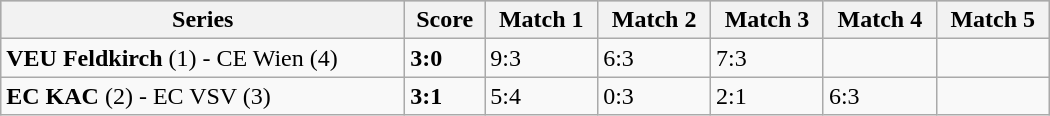<table class="wikitable" width="700px">
<tr style="background-color:#c0c0c0;">
<th>Series</th>
<th>Score</th>
<th>Match 1</th>
<th>Match 2</th>
<th>Match 3</th>
<th>Match 4</th>
<th>Match 5</th>
</tr>
<tr>
<td><strong>VEU Feldkirch</strong> (1) - CE Wien (4)</td>
<td><strong>3:0</strong></td>
<td>9:3</td>
<td>6:3</td>
<td>7:3</td>
<td></td>
<td></td>
</tr>
<tr>
<td><strong>EC KAC</strong> (2) - EC VSV  (3)</td>
<td><strong>3:1</strong></td>
<td>5:4</td>
<td>0:3</td>
<td>2:1</td>
<td>6:3</td>
<td></td>
</tr>
</table>
